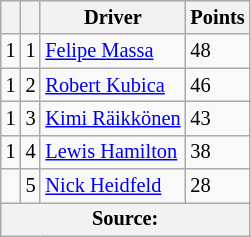<table class="wikitable" style="font-size: 85%;">
<tr>
<th></th>
<th></th>
<th>Driver</th>
<th>Points</th>
</tr>
<tr>
<td> 1</td>
<td align="center">1</td>
<td> <a href='#'>Felipe Massa</a></td>
<td>48</td>
</tr>
<tr>
<td> 1</td>
<td align="center">2</td>
<td> <a href='#'>Robert Kubica</a></td>
<td>46</td>
</tr>
<tr>
<td> 1</td>
<td align="center">3</td>
<td> <a href='#'>Kimi Räikkönen</a></td>
<td>43</td>
</tr>
<tr>
<td> 1</td>
<td align="center">4</td>
<td> <a href='#'>Lewis Hamilton</a></td>
<td>38</td>
</tr>
<tr>
<td></td>
<td align="center">5</td>
<td> <a href='#'>Nick Heidfeld</a></td>
<td>28</td>
</tr>
<tr>
<th colspan=4>Source:</th>
</tr>
</table>
